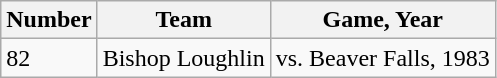<table class="wikitable">
<tr>
<th>Number</th>
<th>Team</th>
<th>Game, Year</th>
</tr>
<tr>
<td>82</td>
<td>Bishop Loughlin</td>
<td>vs. Beaver Falls, 1983</td>
</tr>
</table>
